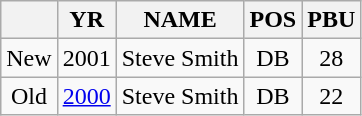<table class="wikitable">
<tr>
<th></th>
<th>YR</th>
<th>NAME</th>
<th>POS</th>
<th>PBU</th>
</tr>
<tr align=center>
<td>New</td>
<td>2001</td>
<td align=left>Steve Smith</td>
<td>DB</td>
<td>28</td>
</tr>
<tr align=center>
<td>Old</td>
<td><a href='#'>2000</a></td>
<td align=left>Steve Smith</td>
<td>DB</td>
<td>22</td>
</tr>
</table>
